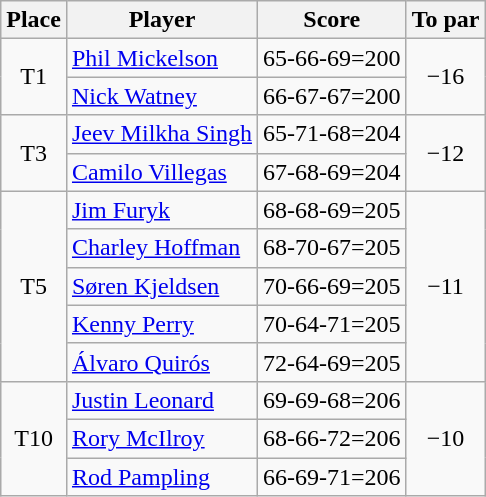<table class="wikitable">
<tr>
<th>Place</th>
<th>Player</th>
<th>Score</th>
<th>To par</th>
</tr>
<tr>
<td rowspan="2" align=center>T1</td>
<td> <a href='#'>Phil Mickelson</a></td>
<td align=center>65-66-69=200</td>
<td rowspan="2" align=center>−16</td>
</tr>
<tr>
<td> <a href='#'>Nick Watney</a></td>
<td align=center>66-67-67=200</td>
</tr>
<tr>
<td rowspan="2" align=center>T3</td>
<td> <a href='#'>Jeev Milkha Singh</a></td>
<td align=center>65-71-68=204</td>
<td rowspan="2" align=center>−12</td>
</tr>
<tr>
<td> <a href='#'>Camilo Villegas</a></td>
<td align=center>67-68-69=204</td>
</tr>
<tr>
<td rowspan="5" align=center>T5</td>
<td> <a href='#'>Jim Furyk</a></td>
<td align=center>68-68-69=205</td>
<td rowspan="5" align=center>−11</td>
</tr>
<tr>
<td> <a href='#'>Charley Hoffman</a></td>
<td align=center>68-70-67=205</td>
</tr>
<tr>
<td> <a href='#'>Søren Kjeldsen</a></td>
<td align=center>70-66-69=205</td>
</tr>
<tr>
<td> <a href='#'>Kenny Perry</a></td>
<td align=center>70-64-71=205</td>
</tr>
<tr>
<td> <a href='#'>Álvaro Quirós</a></td>
<td align=center>72-64-69=205</td>
</tr>
<tr>
<td rowspan="3" align=center>T10</td>
<td> <a href='#'>Justin Leonard</a></td>
<td align=center>69-69-68=206</td>
<td rowspan="3" align=center>−10</td>
</tr>
<tr>
<td> <a href='#'>Rory McIlroy</a></td>
<td align=center>68-66-72=206</td>
</tr>
<tr>
<td> <a href='#'>Rod Pampling</a></td>
<td align=center>66-69-71=206</td>
</tr>
</table>
